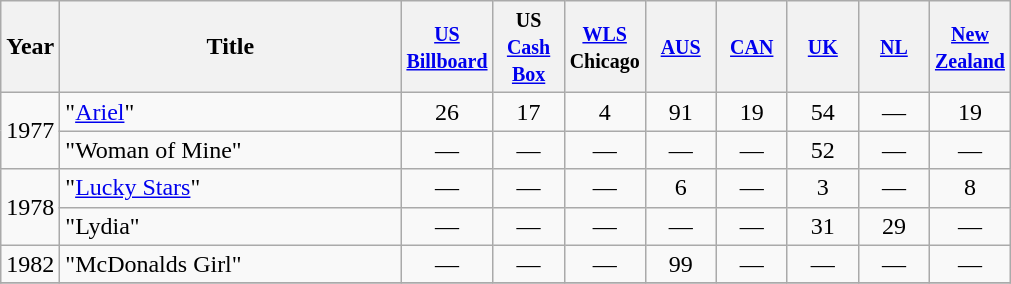<table class="wikitable">
<tr>
<th style="width:20px;">Year</th>
<th style="width:220px;">Title</th>
<th style="width:40px;"><small><a href='#'>US Billboard</a></small></th>
<th style="width:40px;"><small>US <a href='#'>Cash Box</a></small></th>
<th style="width:40px;"><small><a href='#'>WLS</a> Chicago</small></th>
<th style="width:40px;"><small><a href='#'>AUS</a></small></th>
<th style="width:40px;"><small><a href='#'>CAN</a></small></th>
<th style="width:40px;"><small><a href='#'>UK</a></small></th>
<th style="width:40px;"><small><a href='#'>NL</a></small></th>
<th style="width:40px;"><small><a href='#'>New Zealand</a></small></th>
</tr>
<tr>
<td rowspan="2">1977</td>
<td>"<a href='#'>Ariel</a>"</td>
<td style="text-align:center;">26</td>
<td style="text-align:center;">17</td>
<td style="text-align:center;">4</td>
<td style="text-align:center;">91</td>
<td style="text-align:center;">19</td>
<td style="text-align:center;">54</td>
<td style="text-align:center;">—</td>
<td style="text-align:center;">19</td>
</tr>
<tr>
<td>"Woman of Mine"</td>
<td style="text-align:center;">—</td>
<td style="text-align:center;">—</td>
<td style="text-align:center;">—</td>
<td style="text-align:center;">—</td>
<td style="text-align:center;">—</td>
<td style="text-align:center;">52</td>
<td style="text-align:center;">—</td>
<td style="text-align:center;">—</td>
</tr>
<tr>
<td rowspan="2">1978</td>
<td>"<a href='#'>Lucky Stars</a>"</td>
<td style="text-align:center;">—</td>
<td style="text-align:center;">—</td>
<td style="text-align:center;">—</td>
<td style="text-align:center;">6</td>
<td style="text-align:center;">—</td>
<td style="text-align:center;">3</td>
<td style="text-align:center;">—</td>
<td style="text-align:center;">8</td>
</tr>
<tr>
<td>"Lydia"</td>
<td style="text-align:center;">—</td>
<td style="text-align:center;">—</td>
<td style="text-align:center;">—</td>
<td style="text-align:center;">—</td>
<td style="text-align:center;">—</td>
<td style="text-align:center;">31</td>
<td style="text-align:center;">29</td>
<td style="text-align:center;">—</td>
</tr>
<tr>
<td>1982</td>
<td>"McDonalds Girl"</td>
<td style="text-align:center;">—</td>
<td style="text-align:center;">—</td>
<td style="text-align:center;">—</td>
<td style="text-align:center;">99</td>
<td style="text-align:center;">—</td>
<td style="text-align:center;">—</td>
<td style="text-align:center;">—</td>
<td style="text-align:center;">—</td>
</tr>
<tr>
</tr>
</table>
